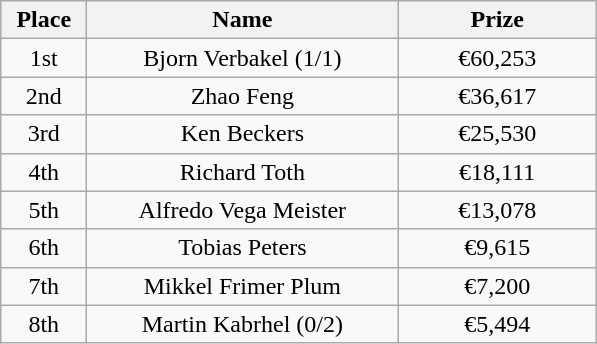<table class="wikitable">
<tr>
<th width="50">Place</th>
<th width="200">Name</th>
<th width="125">Prize</th>
</tr>
<tr>
<td align = "center">1st</td>
<td align = "center">Bjorn Verbakel (1/1)</td>
<td align="center">€60,253</td>
</tr>
<tr>
<td align = "center">2nd</td>
<td align = "center">Zhao Feng</td>
<td align="center">€36,617</td>
</tr>
<tr>
<td align = "center">3rd</td>
<td align = "center">Ken Beckers</td>
<td align="center">€25,530</td>
</tr>
<tr>
<td align = "center">4th</td>
<td align = "center">Richard Toth</td>
<td align="center">€18,111</td>
</tr>
<tr>
<td align = "center">5th</td>
<td align = "center">Alfredo Vega Meister</td>
<td align="center">€13,078</td>
</tr>
<tr>
<td align = "center">6th</td>
<td align = "center">Tobias Peters</td>
<td align="center">€9,615</td>
</tr>
<tr>
<td align = "center">7th</td>
<td align = "center">Mikkel Frimer Plum</td>
<td align="center">€7,200</td>
</tr>
<tr>
<td align = "center">8th</td>
<td align = "center">Martin Kabrhel (0/2)</td>
<td align="center">€5,494</td>
</tr>
</table>
